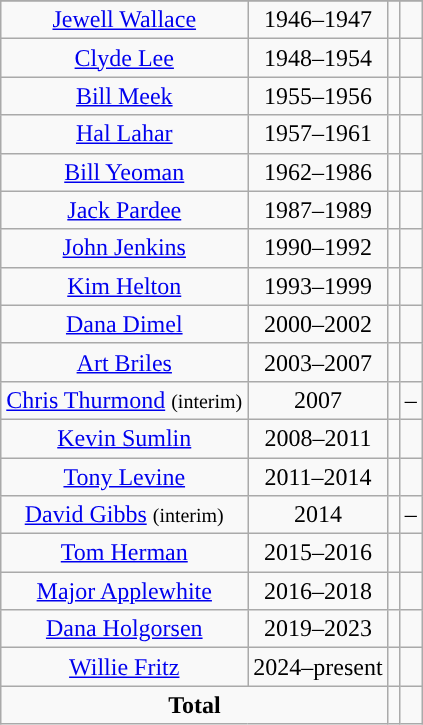<table class="wikitable" style="text-align:center">
<tr>
</tr>
<tr>
<td><a href='#'>Jewell Wallace</a></td>
<td>1946–1947</td>
<td></td>
<td></td>
</tr>
<tr>
<td><a href='#'>Clyde Lee</a></td>
<td>1948–1954</td>
<td></td>
<td></td>
</tr>
<tr>
<td><a href='#'>Bill Meek</a></td>
<td>1955–1956</td>
<td></td>
<td></td>
</tr>
<tr>
<td><a href='#'>Hal Lahar</a></td>
<td>1957–1961</td>
<td></td>
<td></td>
</tr>
<tr>
<td><a href='#'>Bill Yeoman</a></td>
<td>1962–1986</td>
<td></td>
<td></td>
</tr>
<tr>
<td><a href='#'>Jack Pardee</a></td>
<td>1987–1989</td>
<td></td>
<td></td>
</tr>
<tr>
<td><a href='#'>John Jenkins</a></td>
<td>1990–1992</td>
<td></td>
<td></td>
</tr>
<tr>
<td><a href='#'>Kim Helton</a></td>
<td>1993–1999</td>
<td></td>
<td></td>
</tr>
<tr>
<td><a href='#'>Dana Dimel</a></td>
<td>2000–2002</td>
<td></td>
<td></td>
</tr>
<tr>
<td><a href='#'>Art Briles</a></td>
<td>2003–2007</td>
<td></td>
<td></td>
</tr>
<tr>
<td><a href='#'>Chris Thurmond</a> <small>(interim)</small></td>
<td>2007</td>
<td></td>
<td>–</td>
</tr>
<tr>
<td><a href='#'>Kevin Sumlin</a></td>
<td>2008–2011</td>
<td></td>
<td></td>
</tr>
<tr>
<td><a href='#'>Tony Levine</a></td>
<td>2011–2014</td>
<td></td>
<td></td>
</tr>
<tr>
<td><a href='#'>David Gibbs</a> <small>(interim)</small></td>
<td>2014</td>
<td></td>
<td>–</td>
</tr>
<tr>
<td><a href='#'>Tom Herman</a></td>
<td>2015–2016</td>
<td></td>
<td></td>
</tr>
<tr>
<td><a href='#'>Major Applewhite</a></td>
<td>2016–2018</td>
<td></td>
<td></td>
</tr>
<tr>
<td><a href='#'>Dana Holgorsen</a></td>
<td>2019–2023</td>
<td></td>
<td></td>
</tr>
<tr>
<td><a href='#'>Willie Fritz</a></td>
<td>2024–present</td>
<td></td>
<td></td>
</tr>
<tr style="text-align:center; ">
<td colspan="2"><strong>Total</strong></td>
<td><strong></strong></td>
<td></td>
</tr>
</table>
